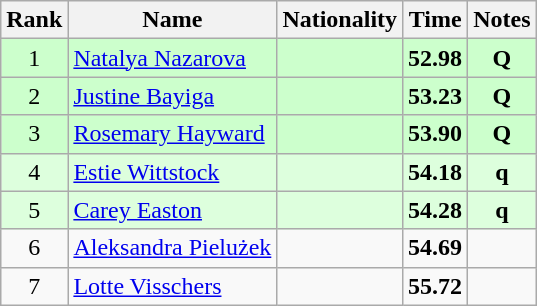<table class="wikitable sortable" style="text-align:center">
<tr>
<th>Rank</th>
<th>Name</th>
<th>Nationality</th>
<th>Time</th>
<th>Notes</th>
</tr>
<tr bgcolor=ccffcc>
<td>1</td>
<td align=left><a href='#'>Natalya Nazarova</a></td>
<td align=left></td>
<td><strong>52.98</strong></td>
<td><strong>Q</strong></td>
</tr>
<tr bgcolor=ccffcc>
<td>2</td>
<td align=left><a href='#'>Justine Bayiga</a></td>
<td align=left></td>
<td><strong>53.23</strong></td>
<td><strong>Q</strong></td>
</tr>
<tr bgcolor=ccffcc>
<td>3</td>
<td align=left><a href='#'>Rosemary Hayward</a></td>
<td align=left></td>
<td><strong>53.90</strong></td>
<td><strong>Q</strong></td>
</tr>
<tr bgcolor=ddffdd>
<td>4</td>
<td align=left><a href='#'>Estie Wittstock</a></td>
<td align=left></td>
<td><strong>54.18</strong></td>
<td><strong>q</strong></td>
</tr>
<tr bgcolor=ddffdd>
<td>5</td>
<td align=left><a href='#'>Carey Easton</a></td>
<td align=left></td>
<td><strong>54.28</strong></td>
<td><strong>q</strong></td>
</tr>
<tr>
<td>6</td>
<td align=left><a href='#'>Aleksandra Pielużek</a></td>
<td align=left></td>
<td><strong>54.69</strong></td>
<td></td>
</tr>
<tr>
<td>7</td>
<td align=left><a href='#'>Lotte Visschers</a></td>
<td align=left></td>
<td><strong>55.72</strong></td>
<td></td>
</tr>
</table>
